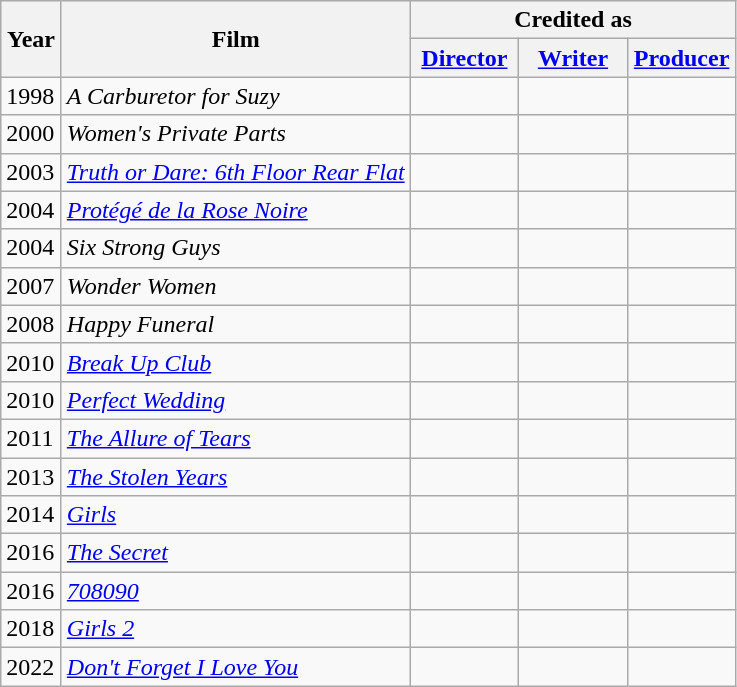<table class="wikitable sortable">
<tr>
<th rowspan="2" style="width:33px;">Year</th>
<th rowspan="2">Film</th>
<th colspan="3">Credited as</th>
</tr>
<tr>
<th width=65><a href='#'>Director</a></th>
<th width=65><a href='#'>Writer</a></th>
<th width=65><a href='#'>Producer</a></th>
</tr>
<tr>
<td>1998</td>
<td><em>A Carburetor for Suzy</em></td>
<td></td>
<td></td>
<td></td>
</tr>
<tr>
<td>2000</td>
<td><em>Women's Private Parts</em></td>
<td></td>
<td></td>
<td></td>
</tr>
<tr>
<td>2003</td>
<td><em><a href='#'>Truth or Dare: 6th Floor Rear Flat</a></em></td>
<td></td>
<td></td>
<td></td>
</tr>
<tr>
<td>2004</td>
<td><em><a href='#'>Protégé de la Rose Noire</a></em></td>
<td></td>
<td></td>
<td></td>
</tr>
<tr>
<td>2004</td>
<td><em>Six Strong Guys</em></td>
<td></td>
<td></td>
<td></td>
</tr>
<tr>
<td>2007</td>
<td><em>Wonder Women</em></td>
<td></td>
<td></td>
<td></td>
</tr>
<tr>
<td>2008</td>
<td><em>Happy Funeral</em></td>
<td></td>
<td></td>
<td></td>
</tr>
<tr>
<td>2010</td>
<td><em><a href='#'>Break Up Club</a></em></td>
<td></td>
<td></td>
<td></td>
</tr>
<tr>
<td>2010</td>
<td><em><a href='#'>Perfect Wedding</a></em></td>
<td></td>
<td></td>
<td></td>
</tr>
<tr>
<td>2011</td>
<td><em><a href='#'>The Allure of Tears</a></em></td>
<td></td>
<td></td>
<td></td>
</tr>
<tr>
<td>2013</td>
<td><em><a href='#'>The Stolen Years</a></em></td>
<td></td>
<td></td>
<td></td>
</tr>
<tr>
<td>2014</td>
<td><em><a href='#'>Girls</a></em></td>
<td></td>
<td></td>
<td></td>
</tr>
<tr>
<td>2016</td>
<td><em><a href='#'>The Secret</a></em></td>
<td></td>
<td></td>
<td></td>
</tr>
<tr>
<td>2016</td>
<td><em><a href='#'>708090</a></em></td>
<td></td>
<td></td>
<td></td>
</tr>
<tr>
<td>2018</td>
<td><em><a href='#'>Girls 2</a></em></td>
<td></td>
<td></td>
<td></td>
</tr>
<tr>
<td>2022</td>
<td><em><a href='#'>Don't Forget I Love You</a></em></td>
<td></td>
<td></td>
<td></td>
</tr>
</table>
